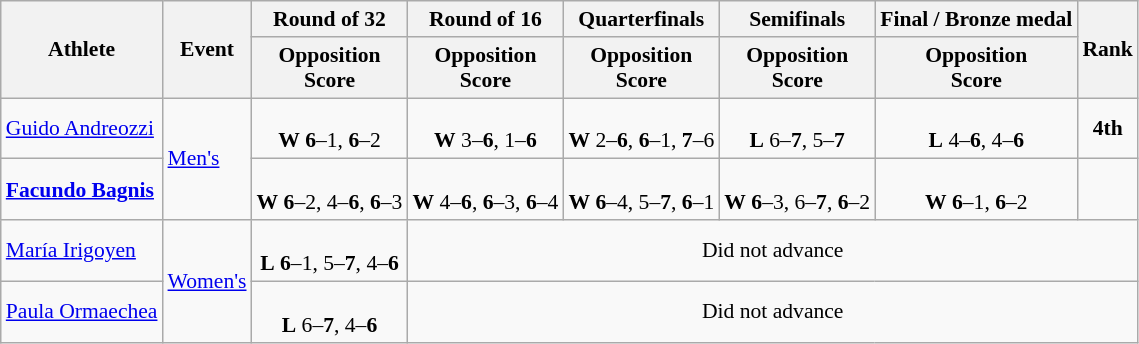<table class="wikitable" border="1" style="font-size:90%">
<tr>
<th rowspan=2>Athlete</th>
<th rowspan=2>Event</th>
<th>Round of 32</th>
<th>Round of 16</th>
<th>Quarterfinals</th>
<th>Semifinals</th>
<th>Final / Bronze medal</th>
<th rowspan=2>Rank</th>
</tr>
<tr>
<th>Opposition<br>Score</th>
<th>Opposition<br>Score</th>
<th>Opposition<br>Score</th>
<th>Opposition<br>Score</th>
<th>Opposition<br>Score</th>
</tr>
<tr>
<td><a href='#'>Guido Andreozzi</a></td>
<td rowspan="2"><a href='#'>Men's</a></td>
<td align=center><br><strong>W</strong> <strong>6</strong>–1, <strong>6</strong>–2</td>
<td align=center><br><strong>W</strong> 3–<strong>6</strong>, 1–<strong>6</strong></td>
<td align=center><br><strong>W</strong> 2–<strong>6</strong>, <strong>6</strong>–1, <strong>7</strong>–6</td>
<td align=center><br><strong>L</strong> 6–<strong>7</strong>, 5–<strong>7</strong></td>
<td align=center><br><strong>L</strong> 4–<strong>6</strong>, 4–<strong>6</strong></td>
<td align=center><strong>4th</strong></td>
</tr>
<tr>
<td><strong><a href='#'>Facundo Bagnis</a></strong></td>
<td align=center><br><strong>W</strong> <strong>6</strong>–2, 4–<strong>6</strong>, <strong>6</strong>–3</td>
<td align=center><br><strong>W</strong> 4–<strong>6</strong>, <strong>6</strong>–3, <strong>6</strong>–4</td>
<td align=center><br><strong>W</strong> <strong>6</strong>–4, 5–<strong>7</strong>, <strong>6</strong>–1</td>
<td align=center><br><strong>W</strong> <strong>6</strong>–3, 6–<strong>7</strong>, <strong>6</strong>–2</td>
<td align=center><br><strong>W</strong> <strong>6</strong>–1, <strong>6</strong>–2</td>
<td align=center></td>
</tr>
<tr>
<td><a href='#'>María Irigoyen</a></td>
<td rowspan="2"><a href='#'>Women's</a></td>
<td align=center><br><strong>L</strong> <strong>6</strong>–1, 5–<strong>7</strong>, 4–<strong>6</strong></td>
<td align="center" colspan="5">Did not advance</td>
</tr>
<tr>
<td><a href='#'>Paula Ormaechea</a></td>
<td align=center><br><strong>L</strong> 6–<strong>7</strong>, 4–<strong>6</strong></td>
<td align="center" colspan="5">Did not advance</td>
</tr>
</table>
